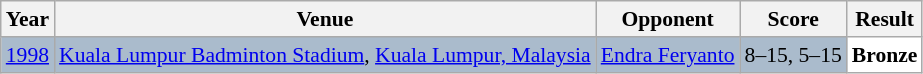<table class="sortable wikitable" style="font-size: 90%">
<tr>
<th>Year</th>
<th>Venue</th>
<th>Opponent</th>
<th>Score</th>
<th>Result</th>
</tr>
<tr style="background:#AABBCC">
<td align="center"><a href='#'>1998</a></td>
<td align="left"><a href='#'>Kuala Lumpur Badminton Stadium</a>, <a href='#'>Kuala Lumpur, Malaysia</a></td>
<td align="left"> <a href='#'>Endra Feryanto</a></td>
<td align="left">8–15, 5–15</td>
<td style="text-align:left; background:white"> <strong>Bronze</strong></td>
</tr>
</table>
